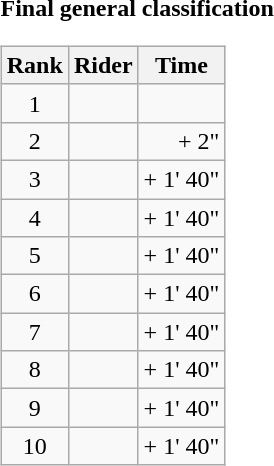<table>
<tr>
<td><strong>Final general classification</strong><br><table class="wikitable">
<tr>
<th scope="col">Rank</th>
<th scope="col">Rider</th>
<th scope="col">Time</th>
</tr>
<tr>
<td style="text-align:center;">1</td>
<td></td>
<td style="text-align:right;"></td>
</tr>
<tr>
<td style="text-align:center;">2</td>
<td></td>
<td style="text-align:right;">+ 2"</td>
</tr>
<tr>
<td style="text-align:center;">3</td>
<td></td>
<td style="text-align:right;">+ 1' 40"</td>
</tr>
<tr>
<td style="text-align:center;">4</td>
<td></td>
<td style="text-align:right;">+ 1' 40"</td>
</tr>
<tr>
<td style="text-align:center;">5</td>
<td></td>
<td style="text-align:right;">+ 1' 40"</td>
</tr>
<tr>
<td style="text-align:center;">6</td>
<td></td>
<td style="text-align:right;">+ 1' 40"</td>
</tr>
<tr>
<td style="text-align:center;">7</td>
<td></td>
<td style="text-align:right;">+ 1' 40"</td>
</tr>
<tr>
<td style="text-align:center;">8</td>
<td></td>
<td style="text-align:right;">+ 1' 40"</td>
</tr>
<tr>
<td style="text-align:center;">9</td>
<td></td>
<td style="text-align:right;">+ 1' 40"</td>
</tr>
<tr>
<td style="text-align:center;">10</td>
<td></td>
<td style="text-align:right;">+ 1' 40"</td>
</tr>
</table>
</td>
</tr>
</table>
